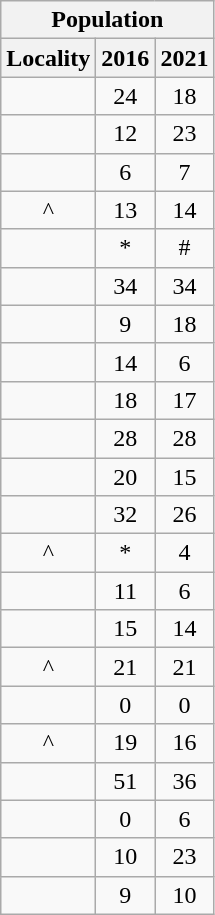<table class="wikitable" style="text-align:center;">
<tr>
<th colspan="3" style="text-align:center;  font-weight:bold">Population</th>
</tr>
<tr>
<th style="text-align:center; background:  font-weight:bold">Locality</th>
<th style="text-align:center; background:  font-weight:bold"><strong>2016</strong></th>
<th style="text-align:center; background:  font-weight:bold"><strong>2021</strong></th>
</tr>
<tr>
<td></td>
<td>24</td>
<td>18</td>
</tr>
<tr>
<td></td>
<td>12</td>
<td>23</td>
</tr>
<tr>
<td></td>
<td>6</td>
<td>7</td>
</tr>
<tr>
<td>^</td>
<td>13</td>
<td>14</td>
</tr>
<tr>
<td></td>
<td>*</td>
<td>#</td>
</tr>
<tr>
<td></td>
<td>34</td>
<td>34</td>
</tr>
<tr>
<td></td>
<td>9</td>
<td>18</td>
</tr>
<tr>
<td></td>
<td>14</td>
<td>6</td>
</tr>
<tr>
<td></td>
<td>18</td>
<td>17</td>
</tr>
<tr>
<td></td>
<td>28</td>
<td>28</td>
</tr>
<tr>
<td></td>
<td>20</td>
<td>15</td>
</tr>
<tr>
<td></td>
<td>32</td>
<td>26</td>
</tr>
<tr>
<td>^</td>
<td>*</td>
<td>4</td>
</tr>
<tr>
<td></td>
<td>11</td>
<td>6</td>
</tr>
<tr>
<td></td>
<td>15</td>
<td>14</td>
</tr>
<tr>
<td>^</td>
<td>21</td>
<td>21</td>
</tr>
<tr>
<td></td>
<td>0</td>
<td>0</td>
</tr>
<tr>
<td>^</td>
<td>19</td>
<td>16</td>
</tr>
<tr>
<td></td>
<td>51</td>
<td>36</td>
</tr>
<tr>
<td></td>
<td>0</td>
<td>6</td>
</tr>
<tr>
<td></td>
<td>10</td>
<td>23</td>
</tr>
<tr>
<td></td>
<td>9</td>
<td>10</td>
</tr>
</table>
